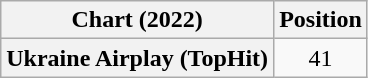<table class="wikitable plainrowheaders" style="text-align:center;">
<tr>
<th scope="col">Chart (2022)</th>
<th scope="col">Position</th>
</tr>
<tr>
<th scope="row">Ukraine Airplay (TopHit)</th>
<td>41</td>
</tr>
</table>
